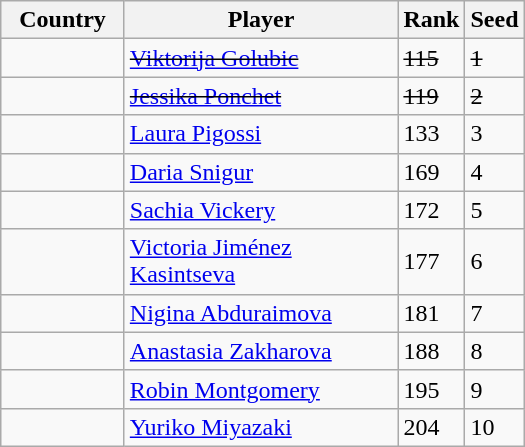<table class="wikitable">
<tr>
<th width="75">Country</th>
<th width="175">Player</th>
<th>Rank</th>
<th>Seed</th>
</tr>
<tr>
<td><s></s></td>
<td><s><a href='#'>Viktorija Golubic</a></s></td>
<td><s>115</s></td>
<td><s>1</s></td>
</tr>
<tr>
<td><s></s></td>
<td><s><a href='#'>Jessika Ponchet</a></s></td>
<td><s>119</s></td>
<td><s>2</s></td>
</tr>
<tr>
<td></td>
<td><a href='#'>Laura Pigossi</a></td>
<td>133</td>
<td>3</td>
</tr>
<tr>
<td></td>
<td><a href='#'>Daria Snigur</a></td>
<td>169</td>
<td>4</td>
</tr>
<tr>
<td></td>
<td><a href='#'>Sachia Vickery</a></td>
<td>172</td>
<td>5</td>
</tr>
<tr>
<td></td>
<td><a href='#'>Victoria Jiménez Kasintseva</a></td>
<td>177</td>
<td>6</td>
</tr>
<tr>
<td></td>
<td><a href='#'>Nigina Abduraimova</a></td>
<td>181</td>
<td>7</td>
</tr>
<tr>
<td></td>
<td><a href='#'>Anastasia Zakharova</a></td>
<td>188</td>
<td>8</td>
</tr>
<tr>
<td></td>
<td><a href='#'>Robin Montgomery</a></td>
<td>195</td>
<td>9</td>
</tr>
<tr>
<td></td>
<td><a href='#'>Yuriko Miyazaki</a></td>
<td>204</td>
<td>10</td>
</tr>
</table>
